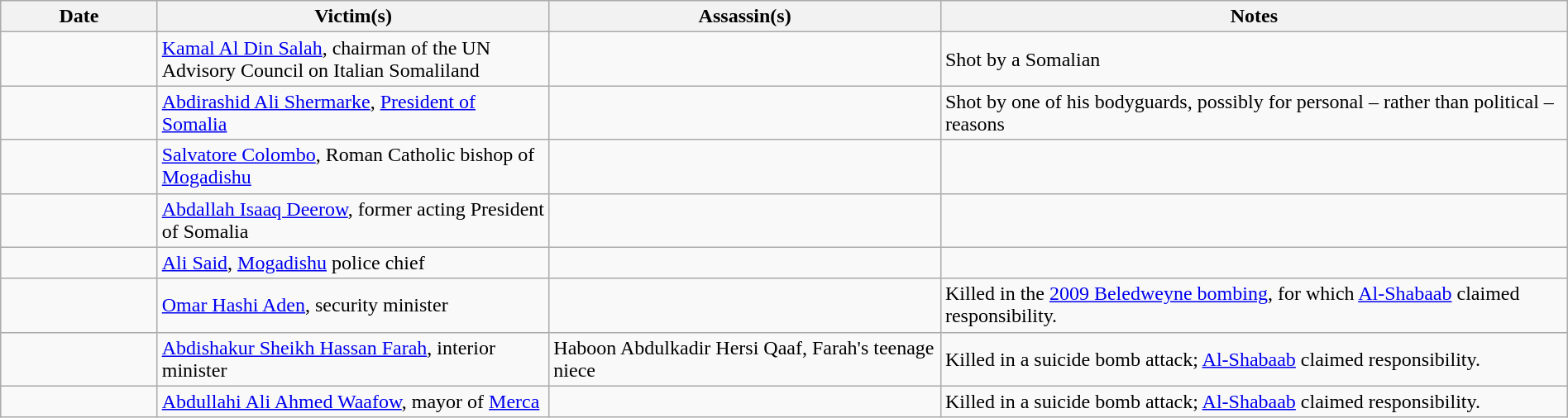<table class="wikitable sortable" style="width:100%">
<tr>
<th style="width:10%">Date</th>
<th style="width:25%">Victim(s)</th>
<th style="width:25%">Assassin(s)</th>
<th style="width:40%">Notes</th>
</tr>
<tr>
<td></td>
<td><a href='#'>Kamal Al Din Salah</a>, chairman of the UN Advisory Council on Italian Somaliland</td>
<td></td>
<td>Shot by a Somalian</td>
</tr>
<tr>
<td></td>
<td><a href='#'>Abdirashid Ali Shermarke</a>, <a href='#'>President of Somalia</a></td>
<td></td>
<td>Shot by one of his bodyguards, possibly for personal – rather than political – reasons</td>
</tr>
<tr>
<td></td>
<td><a href='#'>Salvatore Colombo</a>, Roman Catholic bishop of <a href='#'>Mogadishu</a></td>
<td></td>
<td></td>
</tr>
<tr>
<td></td>
<td><a href='#'>Abdallah Isaaq Deerow</a>, former acting President of Somalia</td>
<td></td>
<td></td>
</tr>
<tr>
<td></td>
<td><a href='#'>Ali Said</a>, <a href='#'>Mogadishu</a> police chief</td>
<td></td>
<td></td>
</tr>
<tr>
<td></td>
<td><a href='#'>Omar Hashi Aden</a>, security minister</td>
<td></td>
<td>Killed in the <a href='#'>2009 Beledweyne bombing</a>, for which <a href='#'>Al-Shabaab</a> claimed responsibility.</td>
</tr>
<tr>
<td></td>
<td><a href='#'>Abdishakur Sheikh Hassan Farah</a>, interior minister</td>
<td>Haboon Abdulkadir Hersi Qaaf, Farah's teenage niece</td>
<td>Killed in a suicide bomb attack; <a href='#'>Al-Shabaab</a> claimed responsibility.</td>
</tr>
<tr>
<td></td>
<td><a href='#'>Abdullahi Ali Ahmed Waafow</a>, mayor of <a href='#'>Merca</a></td>
<td></td>
<td>Killed in a suicide bomb attack; <a href='#'>Al-Shabaab</a> claimed responsibility.</td>
</tr>
</table>
